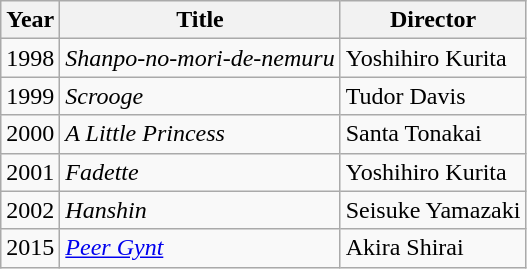<table class="wikitable">
<tr>
<th>Year</th>
<th>Title</th>
<th>Director</th>
</tr>
<tr>
<td>1998</td>
<td><em>Shanpo-no-mori-de-nemuru</em></td>
<td>Yoshihiro Kurita</td>
</tr>
<tr>
<td>1999</td>
<td><em>Scrooge</em></td>
<td>Tudor Davis</td>
</tr>
<tr>
<td>2000</td>
<td><em>A Little Princess</em></td>
<td>Santa Tonakai</td>
</tr>
<tr>
<td>2001</td>
<td><em>Fadette</em></td>
<td>Yoshihiro Kurita</td>
</tr>
<tr>
<td>2002</td>
<td><em>Hanshin</em></td>
<td>Seisuke Yamazaki</td>
</tr>
<tr>
<td>2015</td>
<td><em><a href='#'>Peer Gynt</a></em></td>
<td>Akira Shirai</td>
</tr>
</table>
